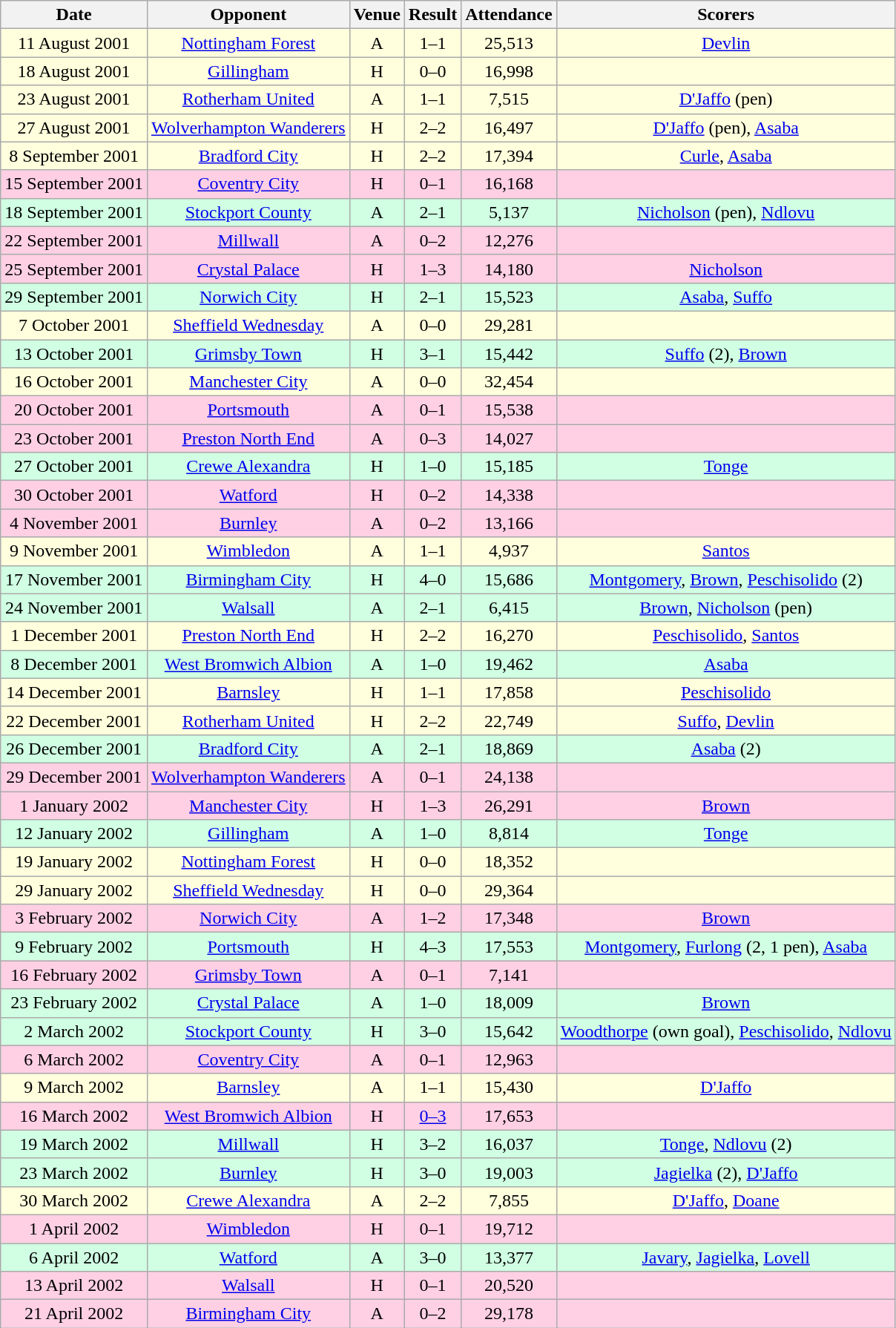<table class="wikitable sortable" style="font-size:100%; text-align:center">
<tr>
<th>Date</th>
<th>Opponent</th>
<th>Venue</th>
<th>Result</th>
<th>Attendance</th>
<th>Scorers</th>
</tr>
<tr style="background-color: #ffffdd;">
<td>11 August 2001</td>
<td><a href='#'>Nottingham Forest</a></td>
<td>A</td>
<td>1–1</td>
<td>25,513</td>
<td><a href='#'>Devlin</a></td>
</tr>
<tr style="background-color: #ffffdd;">
<td>18 August 2001</td>
<td><a href='#'>Gillingham</a></td>
<td>H</td>
<td>0–0</td>
<td>16,998</td>
<td></td>
</tr>
<tr style="background-color: #ffffdd;">
<td>23 August 2001</td>
<td><a href='#'>Rotherham United</a></td>
<td>A</td>
<td>1–1</td>
<td>7,515</td>
<td><a href='#'>D'Jaffo</a> (pen)</td>
</tr>
<tr style="background-color: #ffffdd;">
<td>27 August 2001</td>
<td><a href='#'>Wolverhampton Wanderers</a></td>
<td>H</td>
<td>2–2</td>
<td>16,497</td>
<td><a href='#'>D'Jaffo</a> (pen), <a href='#'>Asaba</a></td>
</tr>
<tr style="background-color: #ffffdd;">
<td>8 September 2001</td>
<td><a href='#'>Bradford City</a></td>
<td>H</td>
<td>2–2</td>
<td>17,394</td>
<td><a href='#'>Curle</a>, <a href='#'>Asaba</a></td>
</tr>
<tr style="background-color: #ffd0e3;">
<td>15 September 2001</td>
<td><a href='#'>Coventry City</a></td>
<td>H</td>
<td>0–1</td>
<td>16,168</td>
<td></td>
</tr>
<tr style="background-color: #d0ffe3;">
<td>18 September 2001</td>
<td><a href='#'>Stockport County</a></td>
<td>A</td>
<td>2–1</td>
<td>5,137</td>
<td><a href='#'>Nicholson</a> (pen), <a href='#'>Ndlovu</a></td>
</tr>
<tr style="background-color: #ffd0e3;">
<td>22 September 2001</td>
<td><a href='#'>Millwall</a></td>
<td>A</td>
<td>0–2</td>
<td>12,276</td>
<td></td>
</tr>
<tr style="background-color: #ffd0e3;">
<td>25 September 2001</td>
<td><a href='#'>Crystal Palace</a></td>
<td>H</td>
<td>1–3</td>
<td>14,180</td>
<td><a href='#'>Nicholson</a></td>
</tr>
<tr style="background-color: #d0ffe3;">
<td>29 September 2001</td>
<td><a href='#'>Norwich City</a></td>
<td>H</td>
<td>2–1</td>
<td>15,523</td>
<td><a href='#'>Asaba</a>, <a href='#'>Suffo</a></td>
</tr>
<tr style="background-color: #ffffdd;">
<td>7 October 2001</td>
<td><a href='#'>Sheffield Wednesday</a></td>
<td>A</td>
<td>0–0</td>
<td>29,281</td>
<td></td>
</tr>
<tr style="background-color: #d0ffe3;">
<td>13 October 2001</td>
<td><a href='#'>Grimsby Town</a></td>
<td>H</td>
<td>3–1</td>
<td>15,442</td>
<td><a href='#'>Suffo</a> (2), <a href='#'>Brown</a></td>
</tr>
<tr style="background-color: #ffffdd;">
<td>16 October 2001</td>
<td><a href='#'>Manchester City</a></td>
<td>A</td>
<td>0–0</td>
<td>32,454</td>
<td></td>
</tr>
<tr style="background-color: #ffd0e3;">
<td>20 October 2001</td>
<td><a href='#'>Portsmouth</a></td>
<td>A</td>
<td>0–1</td>
<td>15,538</td>
<td></td>
</tr>
<tr style="background-color: #ffd0e3;">
<td>23 October 2001</td>
<td><a href='#'>Preston North End</a></td>
<td>A</td>
<td>0–3</td>
<td>14,027</td>
<td></td>
</tr>
<tr style="background-color: #d0ffe3;">
<td>27 October 2001</td>
<td><a href='#'>Crewe Alexandra</a></td>
<td>H</td>
<td>1–0</td>
<td>15,185</td>
<td><a href='#'>Tonge</a></td>
</tr>
<tr style="background-color: #ffd0e3;">
<td>30 October 2001</td>
<td><a href='#'>Watford</a></td>
<td>H</td>
<td>0–2</td>
<td>14,338</td>
<td></td>
</tr>
<tr style="background-color: #ffd0e3;">
<td>4 November 2001</td>
<td><a href='#'>Burnley</a></td>
<td>A</td>
<td>0–2</td>
<td>13,166</td>
<td></td>
</tr>
<tr style="background-color: #ffffdd;">
<td>9 November 2001</td>
<td><a href='#'>Wimbledon</a></td>
<td>A</td>
<td>1–1</td>
<td>4,937</td>
<td><a href='#'>Santos</a></td>
</tr>
<tr style="background-color: #d0ffe3;">
<td>17 November 2001</td>
<td><a href='#'>Birmingham City</a></td>
<td>H</td>
<td>4–0</td>
<td>15,686</td>
<td><a href='#'>Montgomery</a>, <a href='#'>Brown</a>, <a href='#'>Peschisolido</a> (2)</td>
</tr>
<tr style="background-color: #d0ffe3;">
<td>24 November 2001</td>
<td><a href='#'>Walsall</a></td>
<td>A</td>
<td>2–1</td>
<td>6,415</td>
<td><a href='#'>Brown</a>, <a href='#'>Nicholson</a> (pen)</td>
</tr>
<tr style="background-color: #ffffdd;">
<td>1 December 2001</td>
<td><a href='#'>Preston North End</a></td>
<td>H</td>
<td>2–2</td>
<td>16,270</td>
<td><a href='#'>Peschisolido</a>, <a href='#'>Santos</a></td>
</tr>
<tr style="background-color: #d0ffe3;">
<td>8 December 2001</td>
<td><a href='#'>West Bromwich Albion</a></td>
<td>A</td>
<td>1–0</td>
<td>19,462</td>
<td><a href='#'>Asaba</a></td>
</tr>
<tr style="background-color: #ffffdd;">
<td>14 December 2001</td>
<td><a href='#'>Barnsley</a></td>
<td>H</td>
<td>1–1</td>
<td>17,858</td>
<td><a href='#'>Peschisolido</a></td>
</tr>
<tr style="background-color: #ffffdd;">
<td>22 December 2001</td>
<td><a href='#'>Rotherham United</a></td>
<td>H</td>
<td>2–2</td>
<td>22,749</td>
<td><a href='#'>Suffo</a>, <a href='#'>Devlin</a></td>
</tr>
<tr style="background-color: #d0ffe3;">
<td>26 December 2001</td>
<td><a href='#'>Bradford City</a></td>
<td>A</td>
<td>2–1</td>
<td>18,869</td>
<td><a href='#'>Asaba</a> (2)</td>
</tr>
<tr style="background-color: #ffd0e3;">
<td>29 December 2001</td>
<td><a href='#'>Wolverhampton Wanderers</a></td>
<td>A</td>
<td>0–1</td>
<td>24,138</td>
<td></td>
</tr>
<tr style="background-color: #ffd0e3;">
<td>1 January 2002</td>
<td><a href='#'>Manchester City</a></td>
<td>H</td>
<td>1–3</td>
<td>26,291</td>
<td><a href='#'>Brown</a></td>
</tr>
<tr style="background-color: #d0ffe3;">
<td>12 January 2002</td>
<td><a href='#'>Gillingham</a></td>
<td>A</td>
<td>1–0</td>
<td>8,814</td>
<td><a href='#'>Tonge</a></td>
</tr>
<tr style="background-color: #ffffdd;">
<td>19 January 2002</td>
<td><a href='#'>Nottingham Forest</a></td>
<td>H</td>
<td>0–0</td>
<td>18,352</td>
<td></td>
</tr>
<tr style="background-color: #ffffdd;">
<td>29 January 2002</td>
<td><a href='#'>Sheffield Wednesday</a></td>
<td>H</td>
<td>0–0</td>
<td>29,364</td>
<td></td>
</tr>
<tr style="background-color: #ffd0e3;">
<td>3 February 2002</td>
<td><a href='#'>Norwich City</a></td>
<td>A</td>
<td>1–2</td>
<td>17,348</td>
<td><a href='#'>Brown</a></td>
</tr>
<tr style="background-color: #d0ffe3;">
<td>9 February 2002</td>
<td><a href='#'>Portsmouth</a></td>
<td>H</td>
<td>4–3</td>
<td>17,553</td>
<td><a href='#'>Montgomery</a>, <a href='#'>Furlong</a> (2, 1 pen), <a href='#'>Asaba</a></td>
</tr>
<tr style="background-color: #ffd0e3;">
<td>16 February 2002</td>
<td><a href='#'>Grimsby Town</a></td>
<td>A</td>
<td>0–1</td>
<td>7,141</td>
<td></td>
</tr>
<tr style="background-color: #d0ffe3;">
<td>23 February 2002</td>
<td><a href='#'>Crystal Palace</a></td>
<td>A</td>
<td>1–0</td>
<td>18,009</td>
<td><a href='#'>Brown</a></td>
</tr>
<tr style="background-color: #d0ffe3;">
<td>2 March 2002</td>
<td><a href='#'>Stockport County</a></td>
<td>H</td>
<td>3–0</td>
<td>15,642</td>
<td><a href='#'>Woodthorpe</a> (own goal), <a href='#'>Peschisolido</a>, <a href='#'>Ndlovu</a></td>
</tr>
<tr style="background-color: #ffd0e3;">
<td>6 March 2002</td>
<td><a href='#'>Coventry City</a></td>
<td>A</td>
<td>0–1</td>
<td>12,963</td>
<td></td>
</tr>
<tr style="background-color: #ffffdd;">
<td>9 March 2002</td>
<td><a href='#'>Barnsley</a></td>
<td>A</td>
<td>1–1</td>
<td>15,430</td>
<td><a href='#'>D'Jaffo</a></td>
</tr>
<tr style="background-color: #ffd0e3;">
<td>16 March 2002</td>
<td><a href='#'>West Bromwich Albion</a></td>
<td>H</td>
<td><a href='#'>0–3</a></td>
<td>17,653</td>
<td></td>
</tr>
<tr style="background-color: #d0ffe3;">
<td>19 March 2002</td>
<td><a href='#'>Millwall</a></td>
<td>H</td>
<td>3–2</td>
<td>16,037</td>
<td><a href='#'>Tonge</a>, <a href='#'>Ndlovu</a> (2)</td>
</tr>
<tr style="background-color: #d0ffe3;">
<td>23 March 2002</td>
<td><a href='#'>Burnley</a></td>
<td>H</td>
<td>3–0</td>
<td>19,003</td>
<td><a href='#'>Jagielka</a> (2), <a href='#'>D'Jaffo</a></td>
</tr>
<tr style="background-color: #ffffdd;">
<td>30 March 2002</td>
<td><a href='#'>Crewe Alexandra</a></td>
<td>A</td>
<td>2–2</td>
<td>7,855</td>
<td><a href='#'>D'Jaffo</a>, <a href='#'>Doane</a></td>
</tr>
<tr style="background-color: #ffd0e3;">
<td>1 April 2002</td>
<td><a href='#'>Wimbledon</a></td>
<td>H</td>
<td>0–1</td>
<td>19,712</td>
<td></td>
</tr>
<tr style="background-color: #d0ffe3;">
<td>6 April 2002</td>
<td><a href='#'>Watford</a></td>
<td>A</td>
<td>3–0</td>
<td>13,377</td>
<td><a href='#'>Javary</a>, <a href='#'>Jagielka</a>, <a href='#'>Lovell</a></td>
</tr>
<tr style="background-color: #ffd0e3;">
<td>13 April 2002</td>
<td><a href='#'>Walsall</a></td>
<td>H</td>
<td>0–1</td>
<td>20,520</td>
<td></td>
</tr>
<tr style="background-color: #ffd0e3;">
<td>21 April 2002</td>
<td><a href='#'>Birmingham City</a></td>
<td>A</td>
<td>0–2</td>
<td>29,178</td>
<td></td>
</tr>
</table>
